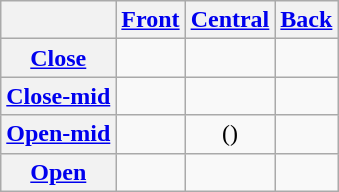<table class="wikitable" border="1" style="text-align:center;">
<tr>
<th></th>
<th><a href='#'>Front</a></th>
<th><a href='#'>Central</a></th>
<th><a href='#'>Back</a></th>
</tr>
<tr>
<th><a href='#'>Close</a></th>
<td></td>
<td></td>
<td></td>
</tr>
<tr>
<th><a href='#'>Close-mid</a></th>
<td></td>
<td></td>
<td></td>
</tr>
<tr>
<th><a href='#'>Open-mid</a></th>
<td></td>
<td>()</td>
<td></td>
</tr>
<tr>
<th><a href='#'>Open</a></th>
<td></td>
<td></td>
<td></td>
</tr>
</table>
